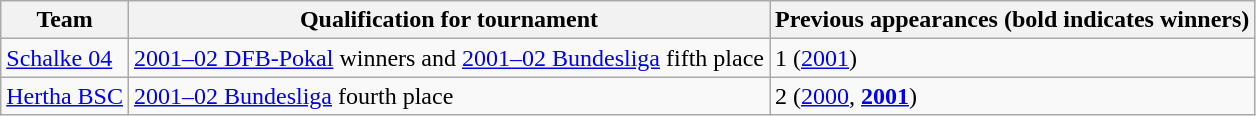<table class="wikitable">
<tr>
<th>Team</th>
<th>Qualification for tournament</th>
<th>Previous appearances (bold indicates winners)</th>
</tr>
<tr>
<td><a href='#'>Schalke 04</a></td>
<td><a href='#'>2001–02 DFB-Pokal</a> winners and <a href='#'>2001–02 Bundesliga</a> fifth place</td>
<td>1 (<a href='#'>2001</a>)</td>
</tr>
<tr>
<td><a href='#'>Hertha BSC</a></td>
<td><a href='#'>2001–02 Bundesliga</a> fourth place</td>
<td>2 (<a href='#'>2000</a>, <strong><a href='#'>2001</a></strong>)</td>
</tr>
</table>
